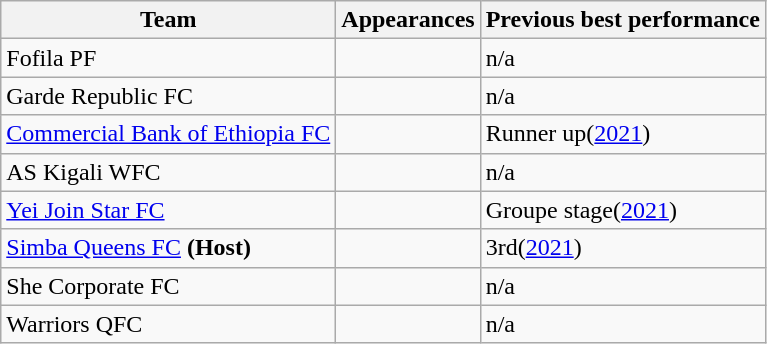<table class="wikitable sortable" style="text-align: left;">
<tr>
<th>Team</th>
<th>Appearances</th>
<th>Previous best performance</th>
</tr>
<tr>
<td> Fofila PF</td>
<td></td>
<td>n/a</td>
</tr>
<tr>
<td> Garde Republic FC</td>
<td></td>
<td>n/a</td>
</tr>
<tr>
<td> <a href='#'>Commercial Bank of Ethiopia FC</a></td>
<td></td>
<td>Runner up(<a href='#'>2021</a>)</td>
</tr>
<tr>
<td> AS Kigali WFC</td>
<td></td>
<td>n/a</td>
</tr>
<tr>
<td> <a href='#'>Yei Join Star FC</a></td>
<td></td>
<td>Groupe stage(<a href='#'>2021</a>)</td>
</tr>
<tr>
<td> <a href='#'>Simba Queens FC</a> <strong>(Host)</strong></td>
<td></td>
<td>3rd(<a href='#'>2021</a>)</td>
</tr>
<tr>
<td> She Corporate FC</td>
<td></td>
<td>n/a</td>
</tr>
<tr>
<td> Warriors QFC</td>
<td></td>
<td>n/a</td>
</tr>
</table>
